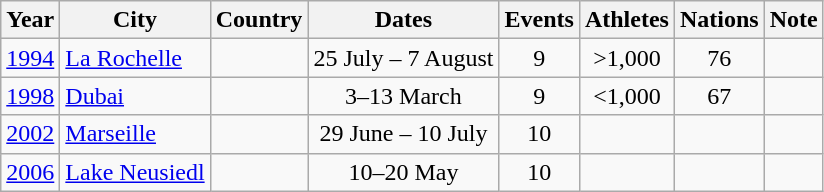<table class="wikitable">
<tr>
<th>Year</th>
<th>City</th>
<th>Country</th>
<th>Dates</th>
<th>Events</th>
<th>Athletes</th>
<th>Nations</th>
<th>Note</th>
</tr>
<tr>
<td><a href='#'>1994</a></td>
<td><a href='#'>La Rochelle</a></td>
<td></td>
<td align=center>25 July – 7 August</td>
<td align=center>9</td>
<td align=center>>1,000</td>
<td align=center>76</td>
<td></td>
</tr>
<tr>
<td><a href='#'>1998</a></td>
<td><a href='#'>Dubai</a></td>
<td></td>
<td align=center>3–13 March</td>
<td align=center>9</td>
<td align=center><1,000</td>
<td align=center>67</td>
<td></td>
</tr>
<tr>
<td><a href='#'>2002</a></td>
<td><a href='#'>Marseille</a></td>
<td></td>
<td align=center>29 June – 10 July</td>
<td align=center>10</td>
<td align=center></td>
<td align=center></td>
<td></td>
</tr>
<tr>
<td><a href='#'>2006</a></td>
<td><a href='#'>Lake Neusiedl</a></td>
<td></td>
<td align=center>10–20 May</td>
<td align=center>10</td>
<td align=center></td>
<td align=center></td>
<td></td>
</tr>
</table>
